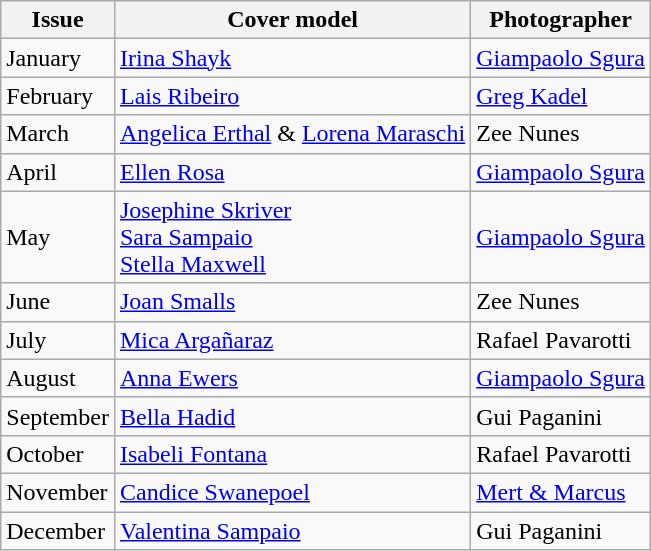<table class="wikitable">
<tr>
<th>Issue</th>
<th>Cover model</th>
<th>Photographer</th>
</tr>
<tr>
<td>January</td>
<td><a href='#'>Irina Shayk</a></td>
<td><a href='#'>Giampaolo Sgura</a></td>
</tr>
<tr>
<td>February</td>
<td><a href='#'>Lais Ribeiro</a></td>
<td><a href='#'>Greg Kadel</a></td>
</tr>
<tr>
<td>March</td>
<td><a href='#'>Angelica Erthal</a> & <a href='#'>Lorena Maraschi</a></td>
<td>Zee Nunes</td>
</tr>
<tr>
<td>April</td>
<td><a href='#'>Ellen Rosa</a></td>
<td><a href='#'>Giampaolo Sgura</a></td>
</tr>
<tr>
<td>May</td>
<td><a href='#'>Josephine Skriver</a><br><a href='#'>Sara Sampaio</a><br><a href='#'>Stella Maxwell</a></td>
<td><a href='#'>Giampaolo Sgura</a></td>
</tr>
<tr>
<td>June</td>
<td><a href='#'>Joan Smalls</a></td>
<td>Zee Nunes</td>
</tr>
<tr>
<td>July</td>
<td><a href='#'>Mica Argañaraz</a></td>
<td>Rafael Pavarotti</td>
</tr>
<tr>
<td>August</td>
<td><a href='#'>Anna Ewers</a></td>
<td><a href='#'>Giampaolo Sgura</a></td>
</tr>
<tr>
<td>September</td>
<td><a href='#'>Bella Hadid</a></td>
<td>Gui Paganini</td>
</tr>
<tr>
<td>October</td>
<td><a href='#'>Isabeli Fontana</a></td>
<td>Rafael Pavarotti</td>
</tr>
<tr>
<td>November</td>
<td><a href='#'>Candice Swanepoel</a></td>
<td><a href='#'>Mert & Marcus</a></td>
</tr>
<tr>
<td>December</td>
<td><a href='#'>Valentina Sampaio</a></td>
<td>Gui Paganini</td>
</tr>
</table>
